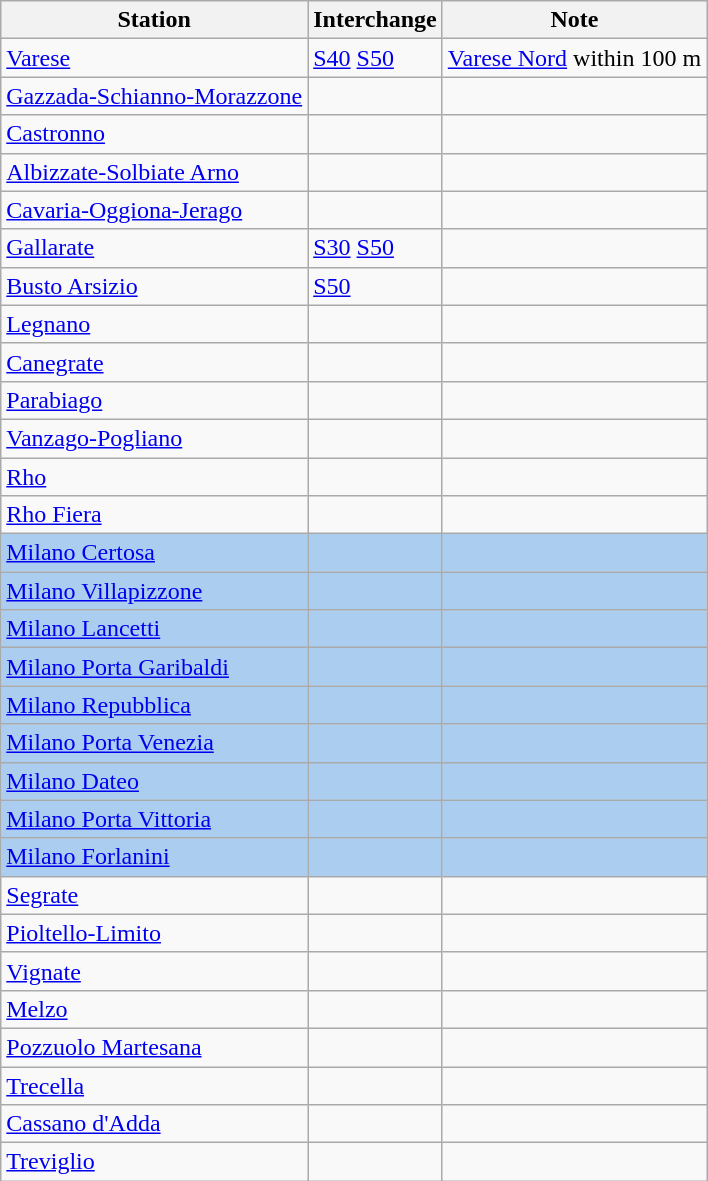<table class="wikitable" style="text-align:left;">
<tr>
<th>Station</th>
<th>Interchange</th>
<th>Note</th>
</tr>
<tr>
<td><a href='#'>Varese</a></td>
<td><a href='#'>S40</a> <a href='#'>S50</a> </td>
<td><a href='#'>Varese Nord</a> within 100 m</td>
</tr>
<tr>
<td><a href='#'>Gazzada-Schianno-Morazzone</a></td>
<td></td>
<td></td>
</tr>
<tr>
<td><a href='#'>Castronno</a></td>
<td></td>
<td></td>
</tr>
<tr>
<td><a href='#'>Albizzate-Solbiate Arno</a></td>
<td></td>
<td></td>
</tr>
<tr>
<td><a href='#'>Cavaria-Oggiona-Jerago</a></td>
<td></td>
<td></td>
</tr>
<tr>
<td><a href='#'>Gallarate</a></td>
<td><a href='#'>S30</a> <a href='#'>S50</a> </td>
<td></td>
</tr>
<tr>
<td><a href='#'>Busto Arsizio</a></td>
<td><a href='#'>S50</a></td>
<td></td>
</tr>
<tr>
<td><a href='#'>Legnano</a></td>
<td></td>
<td></td>
</tr>
<tr>
<td><a href='#'>Canegrate</a></td>
<td></td>
<td></td>
</tr>
<tr>
<td><a href='#'>Parabiago</a></td>
<td></td>
<td></td>
</tr>
<tr>
<td><a href='#'>Vanzago-Pogliano</a></td>
<td></td>
<td></td>
</tr>
<tr>
<td><a href='#'>Rho</a></td>
<td>   </td>
<td></td>
</tr>
<tr>
<td><a href='#'>Rho Fiera</a></td>
<td>   </td>
<td></td>
</tr>
<tr bgcolor="#ABCDEF">
<td><a href='#'>Milano Certosa</a></td>
<td> </td>
<td></td>
</tr>
<tr bgcolor="#ABCDEF">
<td><a href='#'>Milano Villapizzone</a></td>
<td> </td>
<td></td>
</tr>
<tr bgcolor="#ABCDEF">
<td><a href='#'>Milano Lancetti</a></td>
<td>    </td>
<td></td>
</tr>
<tr bgcolor="#ABCDEF">
<td><a href='#'>Milano Porta Garibaldi</a></td>
<td>           <a href='#'></a> </td>
<td></td>
</tr>
<tr bgcolor="#ABCDEF">
<td><a href='#'>Milano Repubblica</a></td>
<td>      </td>
<td></td>
</tr>
<tr bgcolor="#ABCDEF">
<td><a href='#'>Milano Porta Venezia</a></td>
<td>      </td>
<td></td>
</tr>
<tr bgcolor="#ABCDEF">
<td><a href='#'>Milano Dateo</a></td>
<td>     </td>
<td></td>
</tr>
<tr bgcolor="#ABCDEF">
<td><a href='#'>Milano Porta Vittoria</a></td>
<td>    </td>
<td></td>
</tr>
<tr bgcolor="#ABCDEF">
<td><a href='#'>Milano Forlanini</a></td>
<td>   </td>
<td></td>
</tr>
<tr>
<td><a href='#'>Segrate</a></td>
<td></td>
<td></td>
</tr>
<tr>
<td><a href='#'>Pioltello-Limito</a></td>
<td> </td>
<td></td>
</tr>
<tr>
<td><a href='#'>Vignate</a></td>
<td></td>
<td></td>
</tr>
<tr>
<td><a href='#'>Melzo</a></td>
<td></td>
<td></td>
</tr>
<tr>
<td><a href='#'>Pozzuolo Martesana</a></td>
<td></td>
<td></td>
</tr>
<tr>
<td><a href='#'>Trecella</a></td>
<td></td>
<td></td>
</tr>
<tr>
<td><a href='#'>Cassano d'Adda</a></td>
<td></td>
<td></td>
</tr>
<tr>
<td><a href='#'>Treviglio</a></td>
<td> </td>
<td></td>
</tr>
</table>
